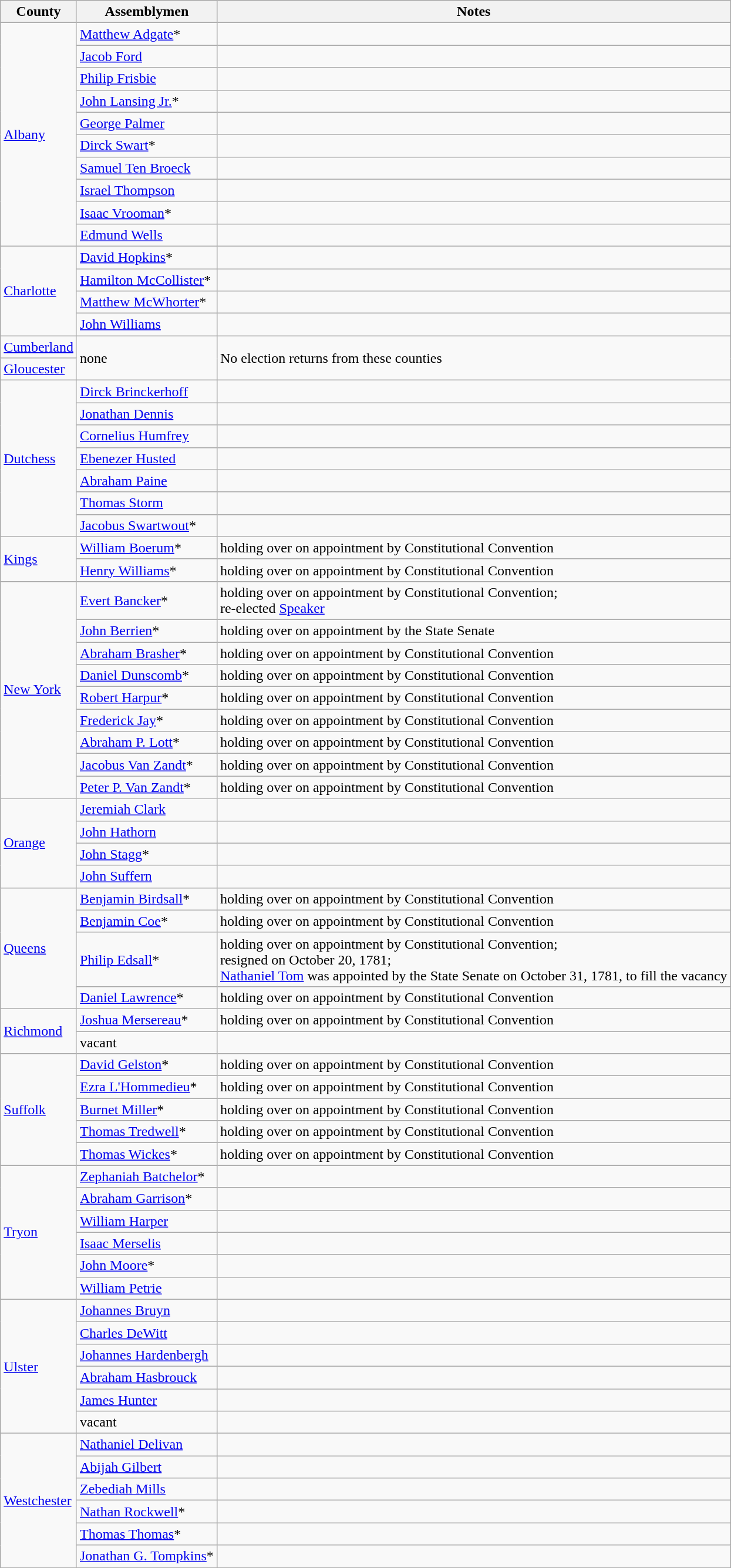<table class=wikitable>
<tr>
<th>County</th>
<th>Assemblymen</th>
<th>Notes</th>
</tr>
<tr>
<td rowspan="10"><a href='#'>Albany</a></td>
<td><a href='#'>Matthew Adgate</a>*</td>
<td></td>
</tr>
<tr>
<td><a href='#'>Jacob Ford</a></td>
<td></td>
</tr>
<tr>
<td><a href='#'>Philip Frisbie</a></td>
<td></td>
</tr>
<tr>
<td><a href='#'>John Lansing Jr.</a>*</td>
<td></td>
</tr>
<tr>
<td><a href='#'>George Palmer</a></td>
<td></td>
</tr>
<tr>
<td><a href='#'>Dirck Swart</a>*</td>
<td></td>
</tr>
<tr>
<td><a href='#'>Samuel Ten Broeck</a></td>
<td></td>
</tr>
<tr>
<td><a href='#'>Israel Thompson</a></td>
<td></td>
</tr>
<tr>
<td><a href='#'>Isaac Vrooman</a>*</td>
<td></td>
</tr>
<tr>
<td><a href='#'>Edmund Wells</a></td>
<td></td>
</tr>
<tr>
<td rowspan="4"><a href='#'>Charlotte</a></td>
<td><a href='#'>David Hopkins</a>*</td>
<td></td>
</tr>
<tr>
<td><a href='#'>Hamilton McCollister</a>*</td>
<td></td>
</tr>
<tr>
<td><a href='#'>Matthew McWhorter</a>*</td>
<td></td>
</tr>
<tr>
<td><a href='#'>John Williams</a></td>
<td></td>
</tr>
<tr>
<td><a href='#'>Cumberland</a></td>
<td rowspan="2">none</td>
<td rowspan="2">No election returns from these counties</td>
</tr>
<tr>
<td><a href='#'>Gloucester</a></td>
</tr>
<tr>
<td rowspan="7"><a href='#'>Dutchess</a></td>
<td><a href='#'>Dirck Brinckerhoff</a></td>
<td></td>
</tr>
<tr>
<td><a href='#'>Jonathan Dennis</a></td>
<td></td>
</tr>
<tr>
<td><a href='#'>Cornelius Humfrey</a></td>
<td></td>
</tr>
<tr>
<td><a href='#'>Ebenezer Husted</a></td>
<td></td>
</tr>
<tr>
<td><a href='#'>Abraham Paine</a></td>
<td></td>
</tr>
<tr>
<td><a href='#'>Thomas Storm</a></td>
<td></td>
</tr>
<tr>
<td><a href='#'>Jacobus Swartwout</a>*</td>
<td></td>
</tr>
<tr>
<td rowspan="2"><a href='#'>Kings</a></td>
<td><a href='#'>William Boerum</a>*</td>
<td>holding over on appointment by Constitutional Convention</td>
</tr>
<tr>
<td><a href='#'>Henry Williams</a>*</td>
<td>holding over on appointment by Constitutional Convention</td>
</tr>
<tr>
<td rowspan="9"><a href='#'>New York</a></td>
<td><a href='#'>Evert Bancker</a>*</td>
<td>holding over on appointment by Constitutional Convention; <br>re-elected <a href='#'>Speaker</a></td>
</tr>
<tr>
<td><a href='#'>John Berrien</a>*</td>
<td>holding over on appointment by the State Senate</td>
</tr>
<tr>
<td><a href='#'>Abraham Brasher</a>*</td>
<td>holding over on appointment by Constitutional Convention</td>
</tr>
<tr>
<td><a href='#'>Daniel Dunscomb</a>*</td>
<td>holding over on appointment by Constitutional Convention</td>
</tr>
<tr>
<td><a href='#'>Robert Harpur</a>*</td>
<td>holding over on appointment by Constitutional Convention</td>
</tr>
<tr>
<td><a href='#'>Frederick Jay</a>*</td>
<td>holding over on appointment by Constitutional Convention</td>
</tr>
<tr>
<td><a href='#'>Abraham P. Lott</a>*</td>
<td>holding over on appointment by Constitutional Convention</td>
</tr>
<tr>
<td><a href='#'>Jacobus Van Zandt</a>*</td>
<td>holding over on appointment by Constitutional Convention</td>
</tr>
<tr>
<td><a href='#'>Peter P. Van Zandt</a>*</td>
<td>holding over on appointment by Constitutional Convention</td>
</tr>
<tr>
<td rowspan="4"><a href='#'>Orange</a></td>
<td><a href='#'>Jeremiah Clark</a></td>
<td></td>
</tr>
<tr>
<td><a href='#'>John Hathorn</a></td>
<td></td>
</tr>
<tr>
<td><a href='#'>John Stagg</a>*</td>
<td></td>
</tr>
<tr>
<td><a href='#'>John Suffern</a></td>
<td></td>
</tr>
<tr>
<td rowspan="4"><a href='#'>Queens</a></td>
<td><a href='#'>Benjamin Birdsall</a>*</td>
<td>holding over on appointment by Constitutional Convention</td>
</tr>
<tr>
<td><a href='#'>Benjamin Coe</a>*</td>
<td>holding over on appointment by Constitutional Convention</td>
</tr>
<tr>
<td><a href='#'>Philip Edsall</a>*</td>
<td>holding over on appointment by Constitutional Convention; <br>resigned on October 20, 1781; <br><a href='#'>Nathaniel Tom</a> was appointed by the State Senate on October 31, 1781, to fill the vacancy</td>
</tr>
<tr>
<td><a href='#'>Daniel Lawrence</a>*</td>
<td>holding over on appointment by Constitutional Convention</td>
</tr>
<tr>
<td rowspan="2"><a href='#'>Richmond</a></td>
<td><a href='#'>Joshua Mersereau</a>*</td>
<td>holding over on appointment by Constitutional Convention</td>
</tr>
<tr>
<td>vacant</td>
<td></td>
</tr>
<tr>
<td rowspan="5"><a href='#'>Suffolk</a></td>
<td><a href='#'>David Gelston</a>*</td>
<td>holding over on appointment by Constitutional Convention</td>
</tr>
<tr>
<td><a href='#'>Ezra L'Hommedieu</a>*</td>
<td>holding over on appointment by Constitutional Convention</td>
</tr>
<tr>
<td><a href='#'>Burnet Miller</a>*</td>
<td>holding over on appointment by Constitutional Convention</td>
</tr>
<tr>
<td><a href='#'>Thomas Tredwell</a>*</td>
<td>holding over on appointment by Constitutional Convention</td>
</tr>
<tr>
<td><a href='#'>Thomas Wickes</a>*</td>
<td>holding over on appointment by Constitutional Convention</td>
</tr>
<tr>
<td rowspan="6"><a href='#'>Tryon</a></td>
<td><a href='#'>Zephaniah Batchelor</a>*</td>
<td></td>
</tr>
<tr>
<td><a href='#'>Abraham Garrison</a>*</td>
<td></td>
</tr>
<tr>
<td><a href='#'>William Harper</a></td>
<td></td>
</tr>
<tr>
<td><a href='#'>Isaac Merselis</a></td>
<td></td>
</tr>
<tr>
<td><a href='#'>John Moore</a>*</td>
<td></td>
</tr>
<tr>
<td><a href='#'>William Petrie</a></td>
<td></td>
</tr>
<tr>
<td rowspan="6"><a href='#'>Ulster</a></td>
<td><a href='#'>Johannes Bruyn</a></td>
<td></td>
</tr>
<tr>
<td><a href='#'>Charles DeWitt</a></td>
<td></td>
</tr>
<tr>
<td><a href='#'>Johannes Hardenbergh</a></td>
<td></td>
</tr>
<tr>
<td><a href='#'>Abraham Hasbrouck</a></td>
<td></td>
</tr>
<tr>
<td><a href='#'>James Hunter</a></td>
<td></td>
</tr>
<tr>
<td>vacant</td>
<td></td>
</tr>
<tr>
<td rowspan="6"><a href='#'>Westchester</a></td>
<td><a href='#'>Nathaniel Delivan</a></td>
<td></td>
</tr>
<tr>
<td><a href='#'>Abijah Gilbert</a></td>
<td></td>
</tr>
<tr>
<td><a href='#'>Zebediah Mills</a></td>
<td></td>
</tr>
<tr>
<td><a href='#'>Nathan Rockwell</a>*</td>
<td></td>
</tr>
<tr>
<td><a href='#'>Thomas Thomas</a>*</td>
<td></td>
</tr>
<tr>
<td><a href='#'>Jonathan G. Tompkins</a>*</td>
<td></td>
</tr>
<tr>
</tr>
</table>
